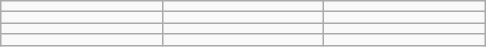<table class="wikitable" style="float:left; margin:0.5em 0 0.5em 1.4em; margin-right:8px;">
<tr>
<td></td>
<td></td>
<td></td>
</tr>
<tr>
<td style="width:100px;"></td>
<td style="width:100px;"></td>
<td style="width:100px;"></td>
</tr>
<tr>
<td></td>
<td></td>
<td></td>
</tr>
<tr>
<td style="width:100px;"></td>
<td style="width:100px;"></td>
<td style="width:100px;"></td>
</tr>
</table>
